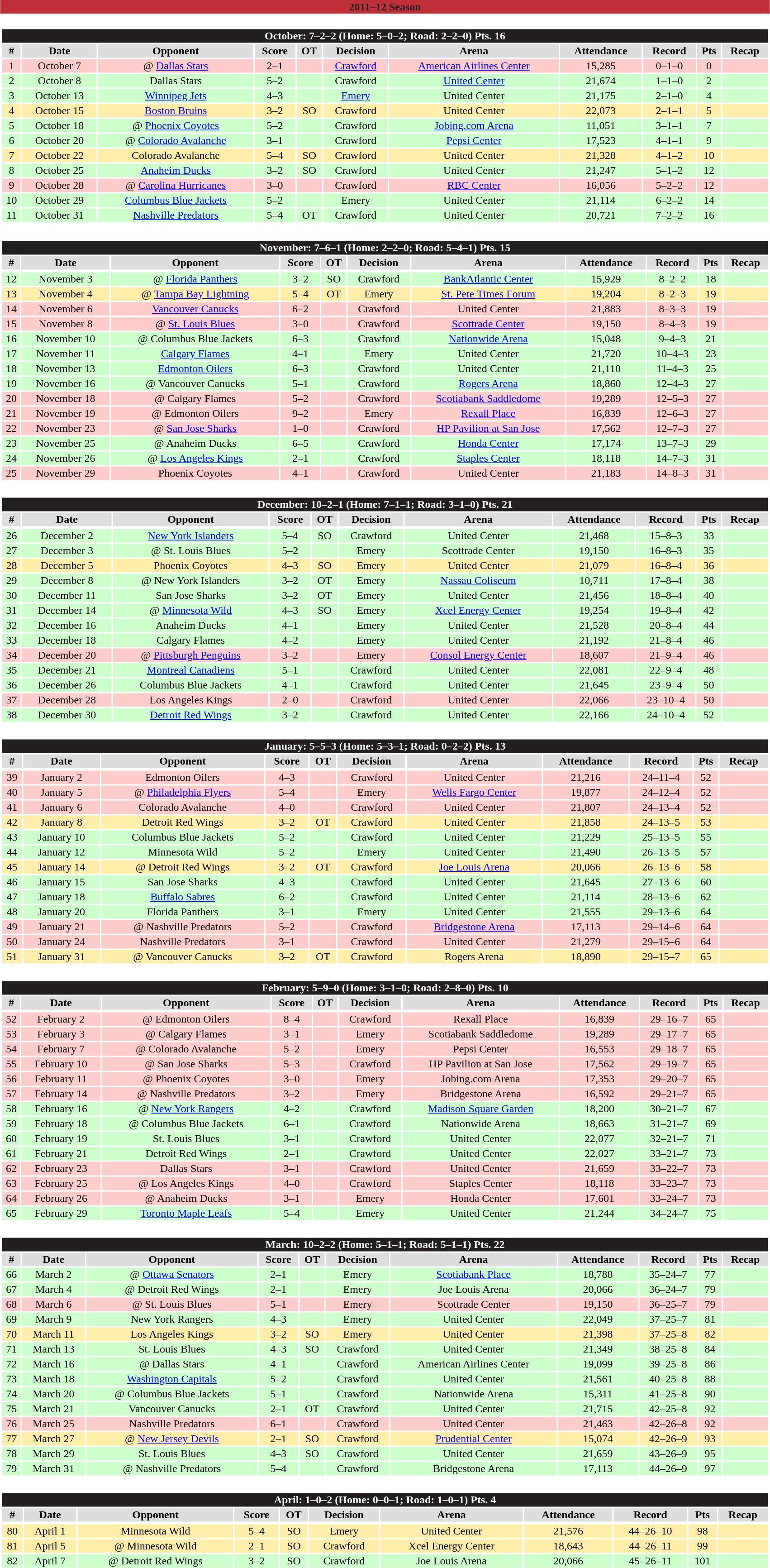<table class="toccolours" width=90% style="clear:both; margin:1.5em auto; text-align:center;">
<tr>
<th colspan=11 style="background:#BF2F38; color:#231F20;">2011–12 Season</th>
</tr>
<tr>
<td colspan=11><br><table class="toccolours collapsible collapsed" width=100%>
<tr>
<th colspan=11 style="background:#231F20; color:white;">October: 7–2–2 (Home: 5–0–2; Road: 2–2–0) Pts. 16</th>
</tr>
<tr align="center" bgcolor="#dddddd">
<td><strong>#</strong></td>
<td><strong>Date</strong></td>
<td><strong>Opponent</strong></td>
<td><strong>Score</strong></td>
<td><strong>OT</strong></td>
<td><strong>Decision</strong></td>
<td><strong>Arena</strong></td>
<td><strong>Attendance</strong></td>
<td><strong>Record</strong></td>
<td><strong>Pts</strong></td>
<td><strong>Recap</strong></td>
</tr>
<tr align="center" bgcolor="#ffcccc">
<td>1</td>
<td>October 7</td>
<td>@ <a href='#'>Dallas Stars</a></td>
<td>2–1</td>
<td></td>
<td><a href='#'>Crawford</a></td>
<td><a href='#'>American Airlines Center</a></td>
<td>15,285</td>
<td>0–1–0</td>
<td>0</td>
<td></td>
</tr>
<tr align="center" bgcolor="#ccffcc">
<td>2</td>
<td>October 8</td>
<td>Dallas Stars</td>
<td>5–2</td>
<td></td>
<td>Crawford</td>
<td><a href='#'>United Center</a></td>
<td>21,674</td>
<td>1–1–0</td>
<td>2</td>
<td></td>
</tr>
<tr align="center" bgcolor="#ccffcc">
<td>3</td>
<td>October 13</td>
<td><a href='#'>Winnipeg Jets</a></td>
<td>4–3</td>
<td></td>
<td><a href='#'>Emery</a></td>
<td>United Center</td>
<td>21,175</td>
<td>2–1–0</td>
<td>4</td>
<td></td>
</tr>
<tr align="center" bgcolor="#ffeeaa">
<td>4</td>
<td>October 15</td>
<td><a href='#'>Boston Bruins</a></td>
<td>3–2</td>
<td>SO</td>
<td>Crawford</td>
<td>United Center</td>
<td>22,073</td>
<td>2–1–1</td>
<td>5</td>
<td></td>
</tr>
<tr align="center" bgcolor="#ccffcc">
<td>5</td>
<td>October 18</td>
<td>@ <a href='#'>Phoenix Coyotes</a></td>
<td>5–2</td>
<td></td>
<td>Crawford</td>
<td><a href='#'>Jobing.com Arena</a></td>
<td>11,051</td>
<td>3–1–1</td>
<td>7</td>
<td></td>
</tr>
<tr align="center" bgcolor="#ccffcc">
<td>6</td>
<td>October 20</td>
<td>@ <a href='#'>Colorado Avalanche</a></td>
<td>3–1</td>
<td></td>
<td>Crawford</td>
<td><a href='#'>Pepsi Center</a></td>
<td>17,523</td>
<td>4–1–1</td>
<td>9</td>
<td></td>
</tr>
<tr align="center" bgcolor="#ffeeaa">
<td>7</td>
<td>October 22</td>
<td>Colorado Avalanche</td>
<td>5–4</td>
<td>SO</td>
<td>Crawford</td>
<td>United Center</td>
<td>21,328</td>
<td>4–1–2</td>
<td>10</td>
<td></td>
</tr>
<tr align="center" bgcolor="#ccffcc">
<td>8</td>
<td>October 25</td>
<td><a href='#'>Anaheim Ducks</a></td>
<td>3–2</td>
<td>SO</td>
<td>Crawford</td>
<td>United Center</td>
<td>21,247</td>
<td>5–1–2</td>
<td>12</td>
<td></td>
</tr>
<tr align="center" bgcolor="#ffcccc">
<td>9</td>
<td>October 28</td>
<td>@ <a href='#'>Carolina Hurricanes</a></td>
<td>3–0</td>
<td></td>
<td>Crawford</td>
<td><a href='#'>RBC Center</a></td>
<td>16,056</td>
<td>5–2–2</td>
<td>12</td>
<td></td>
</tr>
<tr align="center" bgcolor="#ccffcc">
<td>10</td>
<td>October 29</td>
<td><a href='#'>Columbus Blue Jackets</a></td>
<td>5–2</td>
<td></td>
<td>Emery</td>
<td>United Center</td>
<td>21,114</td>
<td>6–2–2</td>
<td>14</td>
<td></td>
</tr>
<tr align="center" bgcolor="#ccffcc">
<td>11</td>
<td>October 31</td>
<td><a href='#'>Nashville Predators</a></td>
<td>5–4</td>
<td>OT</td>
<td>Crawford</td>
<td>United Center</td>
<td>20,721</td>
<td>7–2–2</td>
<td>16</td>
<td></td>
</tr>
<tr>
</tr>
</table>
</td>
</tr>
<tr>
<td colspan=11><br><table class="toccolours collapsible collapsed" width=100%>
<tr>
<th colspan=11 style="background:#231F20; color:white;">November: 7–6–1 (Home: 2–2–0; Road: 5–4–1) Pts. 15</th>
</tr>
<tr align="center" bgcolor="#dddddd">
<td><strong>#</strong></td>
<td><strong>Date</strong></td>
<td><strong>Opponent</strong></td>
<td><strong>Score</strong></td>
<td><strong>OT</strong></td>
<td><strong>Decision</strong></td>
<td><strong>Arena</strong></td>
<td><strong>Attendance</strong></td>
<td><strong>Record</strong></td>
<td><strong>Pts</strong></td>
<td><strong>Recap</strong></td>
</tr>
<tr>
</tr>
<tr align="center" bgcolor="#ccffcc">
<td>12</td>
<td>November 3</td>
<td>@ <a href='#'>Florida Panthers</a></td>
<td>3–2</td>
<td>SO</td>
<td>Crawford</td>
<td><a href='#'>BankAtlantic Center</a></td>
<td>15,929</td>
<td>8–2–2</td>
<td>18</td>
<td></td>
</tr>
<tr align="center" bgcolor="#ffeeaa">
<td>13</td>
<td>November 4</td>
<td>@ <a href='#'>Tampa Bay Lightning</a></td>
<td>5–4</td>
<td>OT</td>
<td>Emery</td>
<td><a href='#'>St. Pete Times Forum</a></td>
<td>19,204</td>
<td>8–2–3</td>
<td>19</td>
<td></td>
</tr>
<tr align="center" bgcolor="#ffcccc">
<td>14</td>
<td>November 6</td>
<td><a href='#'>Vancouver Canucks</a></td>
<td>6–2</td>
<td></td>
<td>Crawford</td>
<td>United Center</td>
<td>21,883</td>
<td>8–3–3</td>
<td>19</td>
<td></td>
</tr>
<tr align="center" bgcolor="#ffcccc">
<td>15</td>
<td>November 8</td>
<td>@ <a href='#'>St. Louis Blues</a></td>
<td>3–0</td>
<td></td>
<td>Crawford</td>
<td><a href='#'>Scottrade Center</a></td>
<td>19,150</td>
<td>8–4–3</td>
<td>19</td>
<td></td>
</tr>
<tr align="center" bgcolor="#ccffcc">
<td>16</td>
<td>November 10</td>
<td>@ Columbus Blue Jackets</td>
<td>6–3</td>
<td></td>
<td>Crawford</td>
<td><a href='#'>Nationwide Arena</a></td>
<td>15,048</td>
<td>9–4–3</td>
<td>21</td>
<td></td>
</tr>
<tr align="center" bgcolor="#ccffcc">
<td>17</td>
<td>November 11</td>
<td><a href='#'>Calgary Flames</a></td>
<td>4–1</td>
<td></td>
<td>Emery</td>
<td>United Center</td>
<td>21,720</td>
<td>10–4–3</td>
<td>23</td>
<td></td>
</tr>
<tr align="center" bgcolor="#ccffcc">
<td>18</td>
<td>November 13</td>
<td><a href='#'>Edmonton Oilers</a></td>
<td>6–3</td>
<td></td>
<td>Crawford</td>
<td>United Center</td>
<td>21,110</td>
<td>11–4–3</td>
<td>25</td>
<td></td>
</tr>
<tr align="center" bgcolor="#ccffcc">
<td>19</td>
<td>November 16</td>
<td>@ Vancouver Canucks</td>
<td>5–1</td>
<td></td>
<td>Crawford</td>
<td><a href='#'>Rogers Arena</a></td>
<td>18,860</td>
<td>12–4–3</td>
<td>27</td>
<td></td>
</tr>
<tr align="center" bgcolor="#ffcccc">
<td>20</td>
<td>November 18</td>
<td>@ Calgary Flames</td>
<td>5–2</td>
<td></td>
<td>Crawford</td>
<td><a href='#'>Scotiabank Saddledome</a></td>
<td>19,289</td>
<td>12–5–3</td>
<td>27</td>
<td></td>
</tr>
<tr align="center" bgcolor="#ffcccc">
<td>21</td>
<td>November 19</td>
<td>@ Edmonton Oilers</td>
<td>9–2</td>
<td></td>
<td>Emery</td>
<td><a href='#'>Rexall Place</a></td>
<td>16,839</td>
<td>12–6–3</td>
<td>27</td>
<td></td>
</tr>
<tr align="center" bgcolor="#ffcccc">
<td>22</td>
<td>November 23</td>
<td>@ <a href='#'>San Jose Sharks</a></td>
<td>1–0</td>
<td></td>
<td>Crawford</td>
<td><a href='#'>HP Pavilion at San Jose</a></td>
<td>17,562</td>
<td>12–7–3</td>
<td>27</td>
<td></td>
</tr>
<tr align="center" bgcolor="#ccffcc">
<td>23</td>
<td>November 25</td>
<td>@ Anaheim Ducks</td>
<td>6–5</td>
<td></td>
<td>Crawford</td>
<td><a href='#'>Honda Center</a></td>
<td>17,174</td>
<td>13–7–3</td>
<td>29</td>
<td></td>
</tr>
<tr align="center" bgcolor="#ccffcc">
<td>24</td>
<td>November 26</td>
<td>@ <a href='#'>Los Angeles Kings</a></td>
<td>2–1</td>
<td></td>
<td>Crawford</td>
<td><a href='#'>Staples Center</a></td>
<td>18,118</td>
<td>14–7–3</td>
<td>31</td>
<td></td>
</tr>
<tr align="center" bgcolor="#ffcccc">
<td>25</td>
<td>November 29</td>
<td>Phoenix Coyotes</td>
<td>4–1</td>
<td></td>
<td>Crawford</td>
<td>United Center</td>
<td>21,183</td>
<td>14–8–3</td>
<td>31</td>
<td></td>
</tr>
</table>
</td>
</tr>
<tr>
<td colspan=11><br><table class="toccolours collapsible collapsed" width=100%>
<tr>
<th colspan=11 style="background:#231F20; color:white;">December: 10–2–1 (Home: 7–1–1; Road: 3–1–0) Pts. 21</th>
</tr>
<tr align="center" bgcolor="#dddddd">
<td><strong>#</strong></td>
<td><strong>Date</strong></td>
<td><strong>Opponent</strong></td>
<td><strong>Score</strong></td>
<td><strong>OT</strong></td>
<td><strong>Decision</strong></td>
<td><strong>Arena</strong></td>
<td><strong>Attendance</strong></td>
<td><strong>Record</strong></td>
<td><strong>Pts</strong></td>
<td><strong>Recap</strong></td>
</tr>
<tr>
</tr>
<tr align="center" bgcolor="#ccffcc">
<td>26</td>
<td>December 2</td>
<td><a href='#'>New York Islanders</a></td>
<td>5–4</td>
<td>SO</td>
<td>Crawford</td>
<td>United Center</td>
<td>21,468</td>
<td>15–8–3</td>
<td>33</td>
<td></td>
</tr>
<tr align="center" bgcolor="#ccffcc">
<td>27</td>
<td>December 3</td>
<td>@ St. Louis Blues</td>
<td>5–2</td>
<td></td>
<td>Emery</td>
<td>Scottrade Center</td>
<td>19,150</td>
<td>16–8–3</td>
<td>35</td>
<td></td>
</tr>
<tr align="center" bgcolor="#ffeeaa">
<td>28</td>
<td>December 5</td>
<td>Phoenix Coyotes</td>
<td>4–3</td>
<td>SO</td>
<td>Emery</td>
<td>United Center</td>
<td>21,079</td>
<td>16–8–4</td>
<td>36</td>
<td></td>
</tr>
<tr align="center" bgcolor="#ccffcc">
<td>29</td>
<td>December 8</td>
<td>@ New York Islanders</td>
<td>3–2</td>
<td>OT</td>
<td>Emery</td>
<td><a href='#'>Nassau Coliseum</a></td>
<td>10,711</td>
<td>17–8–4</td>
<td>38</td>
<td></td>
</tr>
<tr align="center" bgcolor="#ccffcc">
<td>30</td>
<td>December 11</td>
<td>San Jose Sharks</td>
<td>3–2</td>
<td>OT</td>
<td>Emery</td>
<td>United Center</td>
<td>21,456</td>
<td>18–8–4</td>
<td>40</td>
<td></td>
</tr>
<tr align="center" bgcolor="#ccffcc">
<td>31</td>
<td>December 14</td>
<td>@ <a href='#'>Minnesota Wild</a></td>
<td>4–3</td>
<td>SO</td>
<td>Emery</td>
<td><a href='#'>Xcel Energy Center</a></td>
<td>19,254</td>
<td>19–8–4</td>
<td>42</td>
<td></td>
</tr>
<tr align="center" bgcolor="#ccffcc">
<td>32</td>
<td>December 16</td>
<td>Anaheim Ducks</td>
<td>4–1</td>
<td></td>
<td>Emery</td>
<td>United Center</td>
<td>21,528</td>
<td>20–8–4</td>
<td>44</td>
<td></td>
</tr>
<tr align="center" bgcolor="#ccffcc">
<td>33</td>
<td>December 18</td>
<td>Calgary Flames</td>
<td>4–2</td>
<td></td>
<td>Emery</td>
<td>United Center</td>
<td>21,192</td>
<td>21–8–4</td>
<td>46</td>
<td></td>
</tr>
<tr align="center" bgcolor="#ffcccc">
<td>34</td>
<td>December 20</td>
<td>@ <a href='#'>Pittsburgh Penguins</a></td>
<td>3–2</td>
<td></td>
<td>Emery</td>
<td><a href='#'>Consol Energy Center</a></td>
<td>18,607</td>
<td>21–9–4</td>
<td>46</td>
<td></td>
</tr>
<tr align="center" bgcolor="#ccffcc">
<td>35</td>
<td>December 21</td>
<td><a href='#'>Montreal Canadiens</a></td>
<td>5–1</td>
<td></td>
<td>Crawford</td>
<td>United Center</td>
<td>22,081</td>
<td>22–9–4</td>
<td>48</td>
<td></td>
</tr>
<tr align="center" bgcolor="#ccffcc">
<td>36</td>
<td>December 26</td>
<td>Columbus Blue Jackets</td>
<td>4–1</td>
<td></td>
<td>Crawford</td>
<td>United Center</td>
<td>21,645</td>
<td>23–9–4</td>
<td>50</td>
<td></td>
</tr>
<tr align="center" bgcolor="#ffcccc">
<td>37</td>
<td>December 28</td>
<td>Los Angeles Kings</td>
<td>2–0</td>
<td></td>
<td>Crawford</td>
<td>United Center</td>
<td>22,066</td>
<td>23–10–4</td>
<td>50</td>
<td></td>
</tr>
<tr align="center" bgcolor="#ccffcc">
<td>38</td>
<td>December 30</td>
<td><a href='#'>Detroit Red Wings</a></td>
<td>3–2</td>
<td></td>
<td>Crawford</td>
<td>United Center</td>
<td>22,166</td>
<td>24–10–4</td>
<td>52</td>
<td></td>
</tr>
</table>
</td>
</tr>
<tr>
<td colspan=11><br><table class="toccolours collapsible collapsed" width=100%>
<tr>
<th colspan=11 style="background:#231F20; color:white;">January: 5–5–3 (Home: 5–3–1; Road: 0–2–2) Pts. 13</th>
</tr>
<tr align="center" bgcolor="#dddddd">
<td><strong>#</strong></td>
<td><strong>Date</strong></td>
<td><strong>Opponent</strong></td>
<td><strong>Score</strong></td>
<td><strong>OT</strong></td>
<td><strong>Decision</strong></td>
<td><strong>Arena</strong></td>
<td><strong>Attendance</strong></td>
<td><strong>Record</strong></td>
<td><strong>Pts</strong></td>
<td><strong>Recap</strong></td>
</tr>
<tr>
</tr>
<tr align="center" bgcolor="#ffcccc">
<td>39</td>
<td>January 2</td>
<td>Edmonton Oilers</td>
<td>4–3</td>
<td></td>
<td>Crawford</td>
<td>United Center</td>
<td>21,216</td>
<td>24–11–4</td>
<td>52</td>
<td></td>
</tr>
<tr align="center" bgcolor="#ffcccc">
<td>40</td>
<td>January 5</td>
<td>@ <a href='#'>Philadelphia Flyers</a></td>
<td>5–4</td>
<td></td>
<td>Emery</td>
<td><a href='#'>Wells Fargo Center</a></td>
<td>19,877</td>
<td>24–12–4</td>
<td>52</td>
<td></td>
</tr>
<tr align="center" bgcolor="#ffcccc">
<td>41</td>
<td>January 6</td>
<td>Colorado Avalanche</td>
<td>4–0</td>
<td></td>
<td>Crawford</td>
<td>United Center</td>
<td>21,807</td>
<td>24–13–4</td>
<td>52</td>
<td></td>
</tr>
<tr align="center" bgcolor="#ffeeaa">
<td>42</td>
<td>January 8</td>
<td>Detroit Red Wings</td>
<td>3–2</td>
<td>OT</td>
<td>Crawford</td>
<td>United Center</td>
<td>21,858</td>
<td>24–13–5</td>
<td>53</td>
<td></td>
</tr>
<tr align="center" bgcolor="#ccffcc">
<td>43</td>
<td>January 10</td>
<td>Columbus Blue Jackets</td>
<td>5–2</td>
<td></td>
<td>Crawford</td>
<td>United Center</td>
<td>21,229</td>
<td>25–13–5</td>
<td>55</td>
<td></td>
</tr>
<tr align="center" bgcolor="#ccffcc">
<td>44</td>
<td>January 12</td>
<td>Minnesota Wild</td>
<td>5–2</td>
<td></td>
<td>Emery</td>
<td>United Center</td>
<td>21,490</td>
<td>26–13–5</td>
<td>57</td>
<td></td>
</tr>
<tr align="center" bgcolor="#ffeeaa">
<td>45</td>
<td>January 14</td>
<td>@ Detroit Red Wings</td>
<td>3–2</td>
<td>OT</td>
<td>Crawford</td>
<td><a href='#'>Joe Louis Arena</a></td>
<td>20,066</td>
<td>26–13–6</td>
<td>58</td>
<td><br></td>
</tr>
<tr align="center" bgcolor="#ccffcc">
<td>46</td>
<td>January 15</td>
<td>San Jose Sharks</td>
<td>4–3</td>
<td></td>
<td>Crawford</td>
<td>United Center</td>
<td>21,645</td>
<td>27–13–6</td>
<td>60</td>
<td></td>
</tr>
<tr align="center" bgcolor="#ccffcc">
<td>47</td>
<td>January 18</td>
<td><a href='#'>Buffalo Sabres</a></td>
<td>6–2</td>
<td></td>
<td>Crawford</td>
<td>United Center</td>
<td>21,114</td>
<td>28–13–6</td>
<td>62</td>
<td></td>
</tr>
<tr align="center" bgcolor="#ccffcc">
<td>48</td>
<td>January 20</td>
<td>Florida Panthers</td>
<td>3–1</td>
<td></td>
<td>Emery</td>
<td>United Center</td>
<td>21,555</td>
<td>29–13–6</td>
<td>64</td>
<td></td>
</tr>
<tr align="center" bgcolor="#ffcccc">
<td>49</td>
<td>January 21</td>
<td>@ Nashville Predators</td>
<td>5–2</td>
<td></td>
<td>Crawford</td>
<td><a href='#'>Bridgestone Arena</a></td>
<td>17,113</td>
<td>29–14–6</td>
<td>64</td>
<td></td>
</tr>
<tr align="center" bgcolor="#ffcccc">
<td>50</td>
<td>January 24</td>
<td>Nashville Predators</td>
<td>3–1</td>
<td></td>
<td>Crawford</td>
<td>United Center</td>
<td>21,279</td>
<td>29–15–6</td>
<td>64</td>
<td></td>
</tr>
<tr align="center" bgcolor="#ffeeaa">
<td>51</td>
<td>January 31</td>
<td>@ Vancouver Canucks</td>
<td>3–2</td>
<td>OT</td>
<td>Crawford</td>
<td>Rogers Arena</td>
<td>18,890</td>
<td>29–15–7</td>
<td>65</td>
<td></td>
</tr>
</table>
</td>
</tr>
<tr>
<td colspan=11><br><table class="toccolours collapsible collapsed" width=100%>
<tr>
<th colspan=11 style="background:#231F20; color:white;">February: 5–9–0 (Home: 3–1–0; Road: 2–8–0) Pts. 10</th>
</tr>
<tr align="center" bgcolor="#dddddd">
<td><strong>#</strong></td>
<td><strong>Date</strong></td>
<td><strong>Opponent</strong></td>
<td><strong>Score</strong></td>
<td><strong>OT</strong></td>
<td><strong>Decision</strong></td>
<td><strong>Arena</strong></td>
<td><strong>Attendance</strong></td>
<td><strong>Record</strong></td>
<td><strong>Pts</strong></td>
<td><strong>Recap</strong></td>
</tr>
<tr>
</tr>
<tr align="center" bgcolor="#ffcccc">
<td>52</td>
<td>February 2</td>
<td>@ Edmonton Oilers</td>
<td>8–4</td>
<td></td>
<td>Crawford</td>
<td>Rexall Place</td>
<td>16,839</td>
<td>29–16–7</td>
<td>65</td>
<td></td>
</tr>
<tr align="center" bgcolor="#ffcccc">
<td>53</td>
<td>February 3</td>
<td>@ Calgary Flames</td>
<td>3–1</td>
<td></td>
<td>Emery</td>
<td>Scotiabank Saddledome</td>
<td>19,289</td>
<td>29–17–7</td>
<td>65</td>
<td></td>
</tr>
<tr align="center" bgcolor="#ffcccc">
<td>54</td>
<td>February 7</td>
<td>@ Colorado Avalanche</td>
<td>5–2</td>
<td></td>
<td>Emery</td>
<td>Pepsi Center</td>
<td>16,553</td>
<td>29–18–7</td>
<td>65</td>
<td></td>
</tr>
<tr align="center" bgcolor="#ffcccc">
<td>55</td>
<td>February 10</td>
<td>@ San Jose Sharks</td>
<td>5–3</td>
<td></td>
<td>Crawford</td>
<td>HP Pavilion at San Jose</td>
<td>17,562</td>
<td>29–19–7</td>
<td>65</td>
<td></td>
</tr>
<tr align="center" bgcolor="#ffcccc">
<td>56</td>
<td>February 11</td>
<td>@ Phoenix Coyotes</td>
<td>3–0</td>
<td></td>
<td>Emery</td>
<td>Jobing.com Arena</td>
<td>17,353</td>
<td>29–20–7</td>
<td>65</td>
<td></td>
</tr>
<tr align="center" bgcolor="#ffcccc">
<td>57</td>
<td>February 14</td>
<td>@ Nashville Predators</td>
<td>3–2</td>
<td></td>
<td>Emery</td>
<td>Bridgestone Arena</td>
<td>16,592</td>
<td>29–21–7</td>
<td>65</td>
<td></td>
</tr>
<tr align="center" bgcolor="#ccffcc">
<td>58</td>
<td>February 16</td>
<td>@ <a href='#'>New York Rangers</a></td>
<td>4–2</td>
<td></td>
<td>Crawford</td>
<td><a href='#'>Madison Square Garden</a></td>
<td>18,200</td>
<td>30–21–7</td>
<td>67</td>
<td></td>
</tr>
<tr align="center" bgcolor="#ccffcc">
<td>59</td>
<td>February 18</td>
<td>@ Columbus Blue Jackets</td>
<td>6–1</td>
<td></td>
<td>Crawford</td>
<td>Nationwide Arena</td>
<td>18,663</td>
<td>31–21–7</td>
<td>69</td>
<td></td>
</tr>
<tr align="center" bgcolor="#ccffcc">
<td>60</td>
<td>February 19</td>
<td>St. Louis Blues</td>
<td>3–1</td>
<td></td>
<td>Crawford</td>
<td>United Center</td>
<td>22,077</td>
<td>32–21–7</td>
<td>71</td>
<td></td>
</tr>
<tr align="center" bgcolor="#ccffcc">
<td>61</td>
<td>February 21</td>
<td>Detroit Red Wings</td>
<td>2–1</td>
<td></td>
<td>Crawford</td>
<td>United Center</td>
<td>22,027</td>
<td>33–21–7</td>
<td>73</td>
<td></td>
</tr>
<tr align="center" bgcolor="#ffcccc">
<td>62</td>
<td>February 23</td>
<td>Dallas Stars</td>
<td>3–1</td>
<td></td>
<td>Crawford</td>
<td>United Center</td>
<td>21,659</td>
<td>33–22–7</td>
<td>73</td>
<td></td>
</tr>
<tr align="center" bgcolor="#ffcccc">
<td>63</td>
<td>February 25</td>
<td>@ Los Angeles Kings</td>
<td>4–0</td>
<td></td>
<td>Crawford</td>
<td>Staples Center</td>
<td>18,118</td>
<td>33–23–7</td>
<td>73</td>
<td></td>
</tr>
<tr align="center" bgcolor="#ffcccc">
<td>64</td>
<td>February 26</td>
<td>@ Anaheim Ducks</td>
<td>3–1</td>
<td></td>
<td>Emery</td>
<td>Honda Center</td>
<td>17,601</td>
<td>33–24–7</td>
<td>73</td>
<td></td>
</tr>
<tr align="center" bgcolor="#ccffcc">
<td>65</td>
<td>February 29</td>
<td><a href='#'>Toronto Maple Leafs</a></td>
<td>5–4</td>
<td></td>
<td>Emery</td>
<td>United Center</td>
<td>21,244</td>
<td>34–24–7</td>
<td>75</td>
<td></td>
</tr>
</table>
</td>
</tr>
<tr>
<td colspan=11><br><table class="toccolours collapsible collapsed" width=100%>
<tr>
<th colspan=11 style="background:#231F20; color:white;">March: 10–2–2 (Home: 5–1–1; Road: 5–1–1) Pts. 22</th>
</tr>
<tr align="center" bgcolor="#dddddd">
<td><strong>#</strong></td>
<td><strong>Date</strong></td>
<td><strong>Opponent</strong></td>
<td><strong>Score</strong></td>
<td><strong>OT</strong></td>
<td><strong>Decision</strong></td>
<td><strong>Arena</strong></td>
<td><strong>Attendance</strong></td>
<td><strong>Record</strong></td>
<td><strong>Pts</strong></td>
<td><strong>Recap</strong></td>
</tr>
<tr align="center" bgcolor="#ccffcc">
<td>66</td>
<td>March 2</td>
<td>@ <a href='#'>Ottawa Senators</a></td>
<td>2–1</td>
<td></td>
<td>Emery</td>
<td><a href='#'>Scotiabank Place</a></td>
<td>18,788</td>
<td>35–24–7</td>
<td>77</td>
<td></td>
</tr>
<tr align="center" bgcolor="#ccffcc">
<td>67</td>
<td>March 4</td>
<td>@ Detroit Red Wings</td>
<td>2–1</td>
<td></td>
<td>Emery</td>
<td>Joe Louis Arena</td>
<td>20,066</td>
<td>36–24–7</td>
<td>79</td>
<td></td>
</tr>
<tr align="center" bgcolor="#ffcccc">
<td>68</td>
<td>March 6</td>
<td>@ St. Louis Blues</td>
<td>5–1</td>
<td></td>
<td>Emery</td>
<td>Scottrade Center</td>
<td>19,150</td>
<td>36–25–7</td>
<td>79</td>
<td></td>
</tr>
<tr align="center" bgcolor="#ccffcc">
<td>69</td>
<td>March 9</td>
<td>New York Rangers</td>
<td>4–3</td>
<td></td>
<td>Emery</td>
<td>United Center</td>
<td>22,049</td>
<td>37–25–7</td>
<td>81</td>
<td></td>
</tr>
<tr align="center" bgcolor="#ffeeaa">
<td>70</td>
<td>March 11</td>
<td>Los Angeles Kings</td>
<td>3–2</td>
<td>SO</td>
<td>Emery</td>
<td>United Center</td>
<td>21,398</td>
<td>37–25–8</td>
<td>82</td>
<td></td>
</tr>
<tr align="center" bgcolor="#ccffcc">
<td>71</td>
<td>March 13</td>
<td>St. Louis Blues</td>
<td>4–3</td>
<td>SO</td>
<td>Crawford</td>
<td>United Center</td>
<td>21,349</td>
<td>38–25–8</td>
<td>84</td>
<td></td>
</tr>
<tr align="center" bgcolor="#ccffcc">
<td>72</td>
<td>March 16</td>
<td>@ Dallas Stars</td>
<td>4–1</td>
<td></td>
<td>Crawford</td>
<td>American Airlines Center</td>
<td>19,099</td>
<td>39–25–8</td>
<td>86</td>
<td></td>
</tr>
<tr align="center" bgcolor="#ccffcc">
<td>73</td>
<td>March 18</td>
<td><a href='#'>Washington Capitals</a></td>
<td>5–2</td>
<td></td>
<td>Crawford</td>
<td>United Center</td>
<td>21,561</td>
<td>40–25–8</td>
<td>88</td>
<td></td>
</tr>
<tr align="center" bgcolor="#ccffcc">
<td>74</td>
<td>March 20</td>
<td>@ Columbus Blue Jackets</td>
<td>5–1</td>
<td></td>
<td>Crawford</td>
<td>Nationwide Arena</td>
<td>15,311</td>
<td>41–25–8</td>
<td>90</td>
<td></td>
</tr>
<tr align="center" bgcolor="#ccffcc">
<td>75</td>
<td>March 21</td>
<td>Vancouver Canucks</td>
<td>2–1</td>
<td>OT</td>
<td>Crawford</td>
<td>United Center</td>
<td>21,715</td>
<td>42–25–8</td>
<td>92</td>
<td></td>
</tr>
<tr align="center" bgcolor="#ffcccc">
<td>76</td>
<td>March 25</td>
<td>Nashville Predators</td>
<td>6–1</td>
<td></td>
<td>Crawford</td>
<td>United Center</td>
<td>21,463</td>
<td>42–26–8</td>
<td>92</td>
<td></td>
</tr>
<tr align="center" bgcolor="#ffeeaa">
<td>77</td>
<td>March 27</td>
<td>@ <a href='#'>New Jersey Devils</a></td>
<td>2–1</td>
<td>SO</td>
<td>Crawford</td>
<td><a href='#'>Prudential Center</a></td>
<td>15,074</td>
<td>42–26–9</td>
<td>93</td>
<td></td>
</tr>
<tr align="center" bgcolor="#ccffcc">
<td>78</td>
<td>March 29</td>
<td>St. Louis Blues</td>
<td>4–3</td>
<td>SO</td>
<td>Crawford</td>
<td>United Center</td>
<td>21,659</td>
<td>43–26–9</td>
<td>95</td>
<td></td>
</tr>
<tr align="center" bgcolor="#ccffcc">
<td>79</td>
<td>March 31</td>
<td>@ Nashville Predators</td>
<td>5–4</td>
<td></td>
<td>Crawford</td>
<td>Bridgestone Arena</td>
<td>17,113</td>
<td>44–26–9</td>
<td>97</td>
<td></td>
</tr>
</table>
</td>
</tr>
<tr>
<td colspan=11><br><table class="toccolours collapsible collapsed" width=100%>
<tr>
<th colspan=11 style="background:#231F20; color:white;">April: 1–0–2 (Home: 0–0–1; Road: 1–0–1) Pts. 4</th>
</tr>
<tr align="center" bgcolor="#dddddd">
<td><strong>#</strong></td>
<td><strong>Date</strong></td>
<td><strong>Opponent</strong></td>
<td><strong>Score</strong></td>
<td><strong>OT</strong></td>
<td><strong>Decision</strong></td>
<td><strong>Arena</strong></td>
<td><strong>Attendance</strong></td>
<td><strong>Record</strong></td>
<td><strong>Pts</strong></td>
<td><strong>Recap</strong></td>
</tr>
<tr>
</tr>
<tr align="center" bgcolor="#ffeeaa">
<td>80</td>
<td>April 1</td>
<td>Minnesota Wild</td>
<td>5–4</td>
<td>SO</td>
<td>Emery</td>
<td>United Center</td>
<td>21,576</td>
<td>44–26–10</td>
<td>98</td>
<td></td>
</tr>
<tr align="center" bgcolor="#ffeeaa">
<td>81</td>
<td>April 5</td>
<td>@ Minnesota Wild</td>
<td>2–1</td>
<td>SO</td>
<td>Crawford</td>
<td>Xcel Energy Center</td>
<td>18,643</td>
<td>44–26–11</td>
<td>99</td>
<td></td>
</tr>
<tr align="center" bgcolor="#ccffcc">
<td>82</td>
<td>April 7</td>
<td>@ Detroit Red Wings</td>
<td>3–2</td>
<td>SO</td>
<td>Crawford</td>
<td>Joe Louis Arena</td>
<td>20,066</td>
<td>45–26–11</td>
<td>101</td>
<td></td>
</tr>
</table>
</td>
</tr>
</table>
